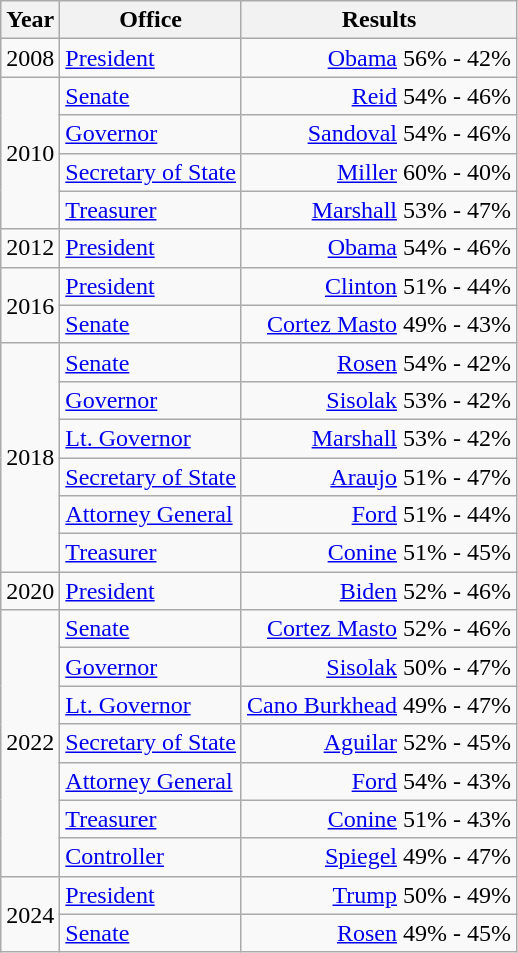<table class=wikitable>
<tr>
<th>Year</th>
<th>Office</th>
<th>Results</th>
</tr>
<tr>
<td>2008</td>
<td><a href='#'>President</a></td>
<td align="right" ><a href='#'>Obama</a> 56% - 42%</td>
</tr>
<tr>
<td rowspan=4>2010</td>
<td><a href='#'>Senate</a></td>
<td align="right" ><a href='#'>Reid</a> 54% - 46%</td>
</tr>
<tr>
<td><a href='#'>Governor</a></td>
<td align="right" ><a href='#'>Sandoval</a> 54% - 46%</td>
</tr>
<tr>
<td><a href='#'>Secretary of State</a></td>
<td align="right" ><a href='#'>Miller</a> 60% - 40%</td>
</tr>
<tr>
<td><a href='#'>Treasurer</a></td>
<td align="right" ><a href='#'>Marshall</a> 53% - 47%</td>
</tr>
<tr>
<td>2012</td>
<td><a href='#'>President</a></td>
<td align="right" ><a href='#'>Obama</a> 54% - 46%</td>
</tr>
<tr>
<td rowspan=2>2016</td>
<td><a href='#'>President</a></td>
<td align="right" ><a href='#'>Clinton</a> 51% - 44%</td>
</tr>
<tr>
<td><a href='#'>Senate</a></td>
<td align="right" ><a href='#'>Cortez Masto</a> 49% - 43%</td>
</tr>
<tr>
<td rowspan=6>2018</td>
<td><a href='#'>Senate</a></td>
<td align="right" ><a href='#'>Rosen</a> 54% - 42%</td>
</tr>
<tr>
<td><a href='#'>Governor</a></td>
<td align="right" ><a href='#'>Sisolak</a> 53% - 42%</td>
</tr>
<tr>
<td><a href='#'>Lt. Governor</a></td>
<td align="right" ><a href='#'>Marshall</a> 53% - 42%</td>
</tr>
<tr>
<td><a href='#'>Secretary of State</a></td>
<td align="right" ><a href='#'>Araujo</a> 51% - 47%</td>
</tr>
<tr>
<td><a href='#'>Attorney General</a></td>
<td align="right" ><a href='#'>Ford</a> 51% - 44%</td>
</tr>
<tr>
<td><a href='#'>Treasurer</a></td>
<td align="right" ><a href='#'>Conine</a> 51% - 45%</td>
</tr>
<tr>
<td>2020</td>
<td><a href='#'>President</a></td>
<td align="right" ><a href='#'>Biden</a> 52% - 46%</td>
</tr>
<tr>
<td rowspan=7>2022</td>
<td><a href='#'>Senate</a></td>
<td align="right" ><a href='#'>Cortez Masto</a> 52% - 46%</td>
</tr>
<tr>
<td><a href='#'>Governor</a></td>
<td align="right" ><a href='#'>Sisolak</a> 50% - 47%</td>
</tr>
<tr>
<td><a href='#'>Lt. Governor</a></td>
<td align="right" ><a href='#'>Cano Burkhead</a> 49% - 47%</td>
</tr>
<tr>
<td><a href='#'>Secretary of State</a></td>
<td align="right" ><a href='#'>Aguilar</a> 52% - 45%</td>
</tr>
<tr>
<td><a href='#'>Attorney General</a></td>
<td align="right" ><a href='#'>Ford</a> 54% - 43%</td>
</tr>
<tr>
<td><a href='#'>Treasurer</a></td>
<td align="right" ><a href='#'>Conine</a> 51% - 43%</td>
</tr>
<tr>
<td><a href='#'>Controller</a></td>
<td align="right" ><a href='#'>Spiegel</a> 49% - 47%</td>
</tr>
<tr>
<td rowspan=2>2024</td>
<td><a href='#'>President</a></td>
<td align="right" ><a href='#'>Trump</a> 50% - 49%</td>
</tr>
<tr>
<td><a href='#'>Senate</a></td>
<td align="right" ><a href='#'>Rosen</a> 49% - 45%</td>
</tr>
</table>
